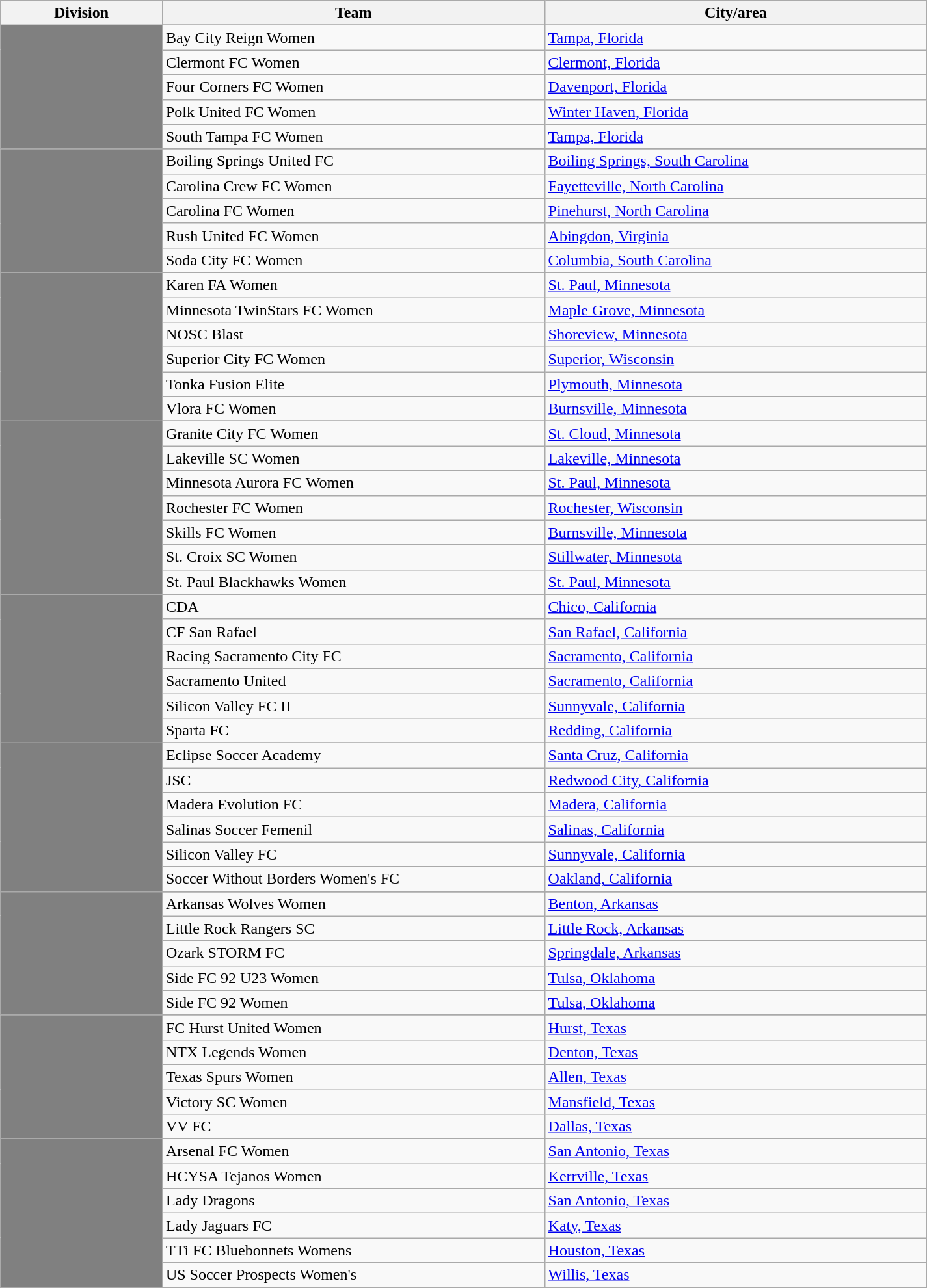<table class="wikitable">
<tr>
<th scope="col" width=11%>Division</th>
<th scope="col" width=26%>Team</th>
<th scope="col" width=26%>City/area</th>
</tr>
<tr>
<td rowspan=6 style="text-align:center; background:gray;"></td>
</tr>
<tr>
<td>Bay City Reign Women</td>
<td><a href='#'>Tampa, Florida</a></td>
</tr>
<tr>
<td>Clermont FC Women</td>
<td><a href='#'>Clermont, Florida</a></td>
</tr>
<tr>
<td>Four Corners FC Women</td>
<td><a href='#'>Davenport, Florida</a></td>
</tr>
<tr>
<td>Polk United FC Women</td>
<td><a href='#'>Winter Haven, Florida</a></td>
</tr>
<tr>
<td>South Tampa FC Women</td>
<td><a href='#'>Tampa, Florida</a></td>
</tr>
<tr>
<td rowspan=6 style="text-align:center; background:gray;"></td>
</tr>
<tr>
<td>Boiling Springs United FC</td>
<td><a href='#'>Boiling Springs, South Carolina</a></td>
</tr>
<tr>
<td>Carolina Crew FC Women</td>
<td><a href='#'>Fayetteville, North Carolina</a></td>
</tr>
<tr>
<td>Carolina FC Women</td>
<td><a href='#'>Pinehurst, North Carolina</a></td>
</tr>
<tr>
<td>Rush United FC Women</td>
<td><a href='#'>Abingdon, Virginia</a></td>
</tr>
<tr>
<td>Soda City FC Women</td>
<td><a href='#'>Columbia, South Carolina</a></td>
</tr>
<tr>
<td rowspan=7 style="text-align:center; background:gray;"></td>
</tr>
<tr>
<td>Karen FA Women</td>
<td><a href='#'>St. Paul, Minnesota</a></td>
</tr>
<tr>
<td>Minnesota TwinStars FC Women</td>
<td><a href='#'>Maple Grove, Minnesota</a></td>
</tr>
<tr>
<td>NOSC Blast</td>
<td><a href='#'>Shoreview, Minnesota</a></td>
</tr>
<tr>
<td>Superior City FC Women</td>
<td><a href='#'>Superior, Wisconsin</a></td>
</tr>
<tr>
<td>Tonka Fusion Elite</td>
<td><a href='#'>Plymouth, Minnesota</a></td>
</tr>
<tr>
<td>Vlora FC Women</td>
<td><a href='#'>Burnsville, Minnesota</a></td>
</tr>
<tr>
<td rowspan=8 style="text-align:center; background:gray;"></td>
</tr>
<tr>
<td>Granite City FC Women</td>
<td><a href='#'>St. Cloud, Minnesota</a></td>
</tr>
<tr>
<td>Lakeville SC Women</td>
<td><a href='#'>Lakeville, Minnesota</a></td>
</tr>
<tr>
<td>Minnesota Aurora FC Women</td>
<td><a href='#'>St. Paul, Minnesota</a></td>
</tr>
<tr>
<td>Rochester FC Women</td>
<td><a href='#'>Rochester, Wisconsin</a></td>
</tr>
<tr>
<td>Skills FC Women</td>
<td><a href='#'>Burnsville, Minnesota</a></td>
</tr>
<tr>
<td>St. Croix SC Women</td>
<td><a href='#'>Stillwater, Minnesota</a></td>
</tr>
<tr>
<td>St. Paul Blackhawks Women</td>
<td><a href='#'>St. Paul, Minnesota</a></td>
</tr>
<tr>
<td rowspan=7 style="text-align:center; background:gray;"></td>
</tr>
<tr>
<td>CDA</td>
<td><a href='#'>Chico, California</a></td>
</tr>
<tr>
<td>CF San Rafael</td>
<td><a href='#'>San Rafael, California</a></td>
</tr>
<tr>
<td>Racing Sacramento City FC</td>
<td><a href='#'>Sacramento, California</a></td>
</tr>
<tr>
<td>Sacramento United</td>
<td><a href='#'>Sacramento, California</a></td>
</tr>
<tr>
<td>Silicon Valley FC II</td>
<td><a href='#'>Sunnyvale, California</a></td>
</tr>
<tr>
<td>Sparta FC</td>
<td><a href='#'>Redding, California</a></td>
</tr>
<tr>
<td rowspan=7 style="text-align:center; background:gray;"></td>
</tr>
<tr>
<td>Eclipse Soccer Academy</td>
<td><a href='#'>Santa Cruz, California</a></td>
</tr>
<tr>
<td>JSC</td>
<td><a href='#'>Redwood City, California</a></td>
</tr>
<tr>
<td>Madera Evolution FC</td>
<td><a href='#'>Madera, California</a></td>
</tr>
<tr>
<td>Salinas Soccer Femenil</td>
<td><a href='#'>Salinas, California</a></td>
</tr>
<tr>
<td>Silicon Valley FC</td>
<td><a href='#'>Sunnyvale, California</a></td>
</tr>
<tr>
<td>Soccer Without Borders Women's FC</td>
<td><a href='#'>Oakland, California</a></td>
</tr>
<tr>
<td rowspan=6 style="text-align:center; background:gray;"></td>
</tr>
<tr>
<td>Arkansas Wolves Women</td>
<td><a href='#'>Benton, Arkansas</a></td>
</tr>
<tr>
<td>Little Rock Rangers SC</td>
<td><a href='#'>Little Rock, Arkansas</a></td>
</tr>
<tr>
<td>Ozark STORM FC</td>
<td><a href='#'>Springdale, Arkansas</a></td>
</tr>
<tr>
<td>Side FC 92 U23 Women</td>
<td><a href='#'>Tulsa, Oklahoma</a></td>
</tr>
<tr>
<td>Side FC 92 Women</td>
<td><a href='#'>Tulsa, Oklahoma</a></td>
</tr>
<tr>
<td rowspan=6 style="text-align:center; background:gray;"></td>
</tr>
<tr>
<td>FC Hurst United Women</td>
<td><a href='#'>Hurst, Texas</a></td>
</tr>
<tr>
<td>NTX Legends Women</td>
<td><a href='#'>Denton, Texas</a></td>
</tr>
<tr>
<td>Texas Spurs Women</td>
<td><a href='#'>Allen, Texas</a></td>
</tr>
<tr>
<td>Victory SC Women</td>
<td><a href='#'>Mansfield, Texas</a></td>
</tr>
<tr>
<td>VV FC</td>
<td><a href='#'>Dallas, Texas</a></td>
</tr>
<tr>
<td rowspan=7 style="text-align:center; background:gray;"></td>
</tr>
<tr>
<td>Arsenal FC Women</td>
<td><a href='#'>San Antonio, Texas</a></td>
</tr>
<tr>
<td>HCYSA Tejanos Women</td>
<td><a href='#'>Kerrville, Texas</a></td>
</tr>
<tr>
<td>Lady Dragons</td>
<td><a href='#'>San Antonio, Texas</a></td>
</tr>
<tr>
<td>Lady Jaguars FC</td>
<td><a href='#'>Katy, Texas</a></td>
</tr>
<tr>
<td>TTi FC Bluebonnets Womens</td>
<td><a href='#'>Houston, Texas</a></td>
</tr>
<tr>
<td>US Soccer Prospects Women's</td>
<td><a href='#'>Willis, Texas</a></td>
</tr>
<tr>
</tr>
</table>
